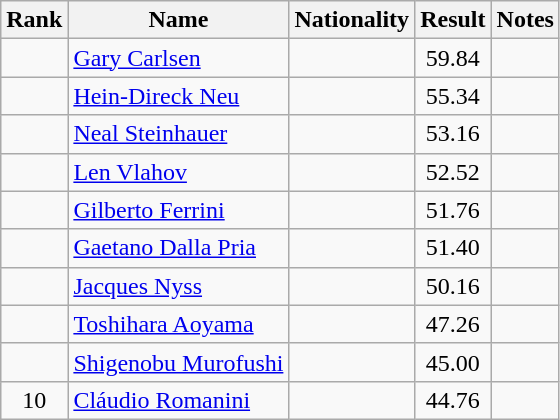<table class="wikitable sortable" style="text-align:center">
<tr>
<th>Rank</th>
<th>Name</th>
<th>Nationality</th>
<th>Result</th>
<th>Notes</th>
</tr>
<tr>
<td></td>
<td align=left><a href='#'>Gary Carlsen</a></td>
<td align=left></td>
<td>59.84</td>
<td></td>
</tr>
<tr>
<td></td>
<td align=left><a href='#'>Hein-Direck Neu</a></td>
<td align=left></td>
<td>55.34</td>
<td></td>
</tr>
<tr>
<td></td>
<td align=left><a href='#'>Neal Steinhauer</a></td>
<td align=left></td>
<td>53.16</td>
<td></td>
</tr>
<tr>
<td></td>
<td align=left><a href='#'>Len Vlahov</a></td>
<td align=left></td>
<td>52.52</td>
<td></td>
</tr>
<tr>
<td></td>
<td align=left><a href='#'>Gilberto Ferrini</a></td>
<td align=left></td>
<td>51.76</td>
<td></td>
</tr>
<tr>
<td></td>
<td align=left><a href='#'>Gaetano Dalla Pria</a></td>
<td align=left></td>
<td>51.40</td>
<td></td>
</tr>
<tr>
<td></td>
<td align=left><a href='#'>Jacques Nyss</a></td>
<td align=left></td>
<td>50.16</td>
<td></td>
</tr>
<tr>
<td></td>
<td align=left><a href='#'>Toshihara Aoyama</a></td>
<td align=left></td>
<td>47.26</td>
<td></td>
</tr>
<tr>
<td></td>
<td align=left><a href='#'>Shigenobu Murofushi</a></td>
<td align=left></td>
<td>45.00</td>
<td></td>
</tr>
<tr>
<td>10</td>
<td align=left><a href='#'>Cláudio Romanini</a></td>
<td align=left></td>
<td>44.76</td>
<td></td>
</tr>
</table>
